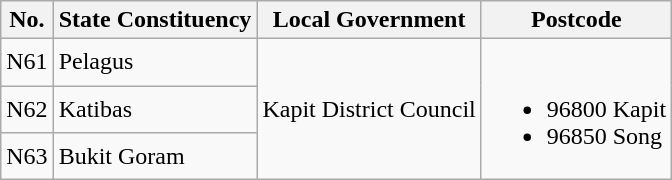<table class="wikitable">
<tr>
<th>No.</th>
<th>State Constituency</th>
<th>Local Government</th>
<th>Postcode</th>
</tr>
<tr>
<td>N61</td>
<td>Pelagus</td>
<td rowspan="3">Kapit District Council</td>
<td rowspan="3"><br><ul><li>96800 Kapit</li><li>96850 Song</li></ul></td>
</tr>
<tr>
<td>N62</td>
<td>Katibas</td>
</tr>
<tr>
<td>N63</td>
<td>Bukit Goram</td>
</tr>
</table>
